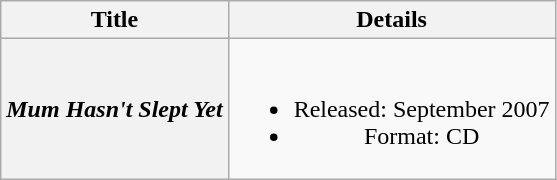<table class="wikitable plainrowheaders" style="text-align:center;" border="1">
<tr>
<th>Title</th>
<th>Details</th>
</tr>
<tr>
<th scope="row"><em>Mum Hasn't Slept Yet</em></th>
<td><br><ul><li>Released: September 2007</li><li>Format: CD</li></ul></td>
</tr>
</table>
